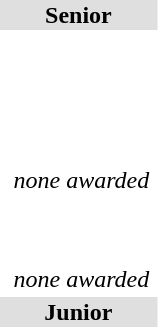<table>
<tr bgcolor="DFDFDF">
<td colspan="4" align="center"><strong>Senior</strong></td>
</tr>
<tr>
<td><br></td>
<td></td>
<td></td>
<td></td>
</tr>
<tr>
<td><br></td>
<td></td>
<td></td>
<td></td>
</tr>
<tr>
<td><br></td>
<td></td>
<td></td>
<td></td>
</tr>
<tr>
<td><br></td>
<td></td>
<td></td>
<td></td>
</tr>
<tr>
<td><br></td>
<td><br></td>
<td><em>none awarded</em></td>
<td></td>
</tr>
<tr>
<td><br></td>
<td></td>
<td></td>
<td></td>
</tr>
<tr>
<td><br></td>
<td></td>
<td></td>
<td></td>
</tr>
<tr>
<td><br></td>
<td><br></td>
<td><em>none awarded</em></td>
<td></td>
</tr>
<tr bgcolor="DFDFDF">
<td colspan="4" align="center"><strong>Junior</strong></td>
</tr>
<tr>
<td><br></td>
<td></td>
<td></td>
<td></td>
</tr>
<tr>
<td><br></td>
<td></td>
<td></td>
<td></td>
</tr>
<tr>
<td><br></td>
<td></td>
<td></td>
<td></td>
</tr>
<tr>
<td><br></td>
<td></td>
<td></td>
<td></td>
</tr>
<tr>
<td><br></td>
<td></td>
<td></td>
<td></td>
</tr>
<tr>
<td><br></td>
<td></td>
<td></td>
<td></td>
</tr>
<tr>
<td><br></td>
<td></td>
<td></td>
<td></td>
</tr>
<tr>
<td><br></td>
<td></td>
<td></td>
<td></td>
</tr>
</table>
